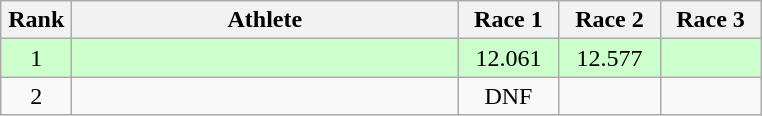<table class=wikitable style="text-align:center">
<tr>
<th width=40>Rank</th>
<th width=250>Athlete</th>
<th width=60>Race 1</th>
<th width=60>Race 2</th>
<th width=60>Race 3</th>
</tr>
<tr bgcolor=ccffcc>
<td>1</td>
<td align=left></td>
<td>12.061</td>
<td>12.577</td>
<td></td>
</tr>
<tr>
<td>2</td>
<td align=left></td>
<td>DNF</td>
<td></td>
<td></td>
</tr>
</table>
